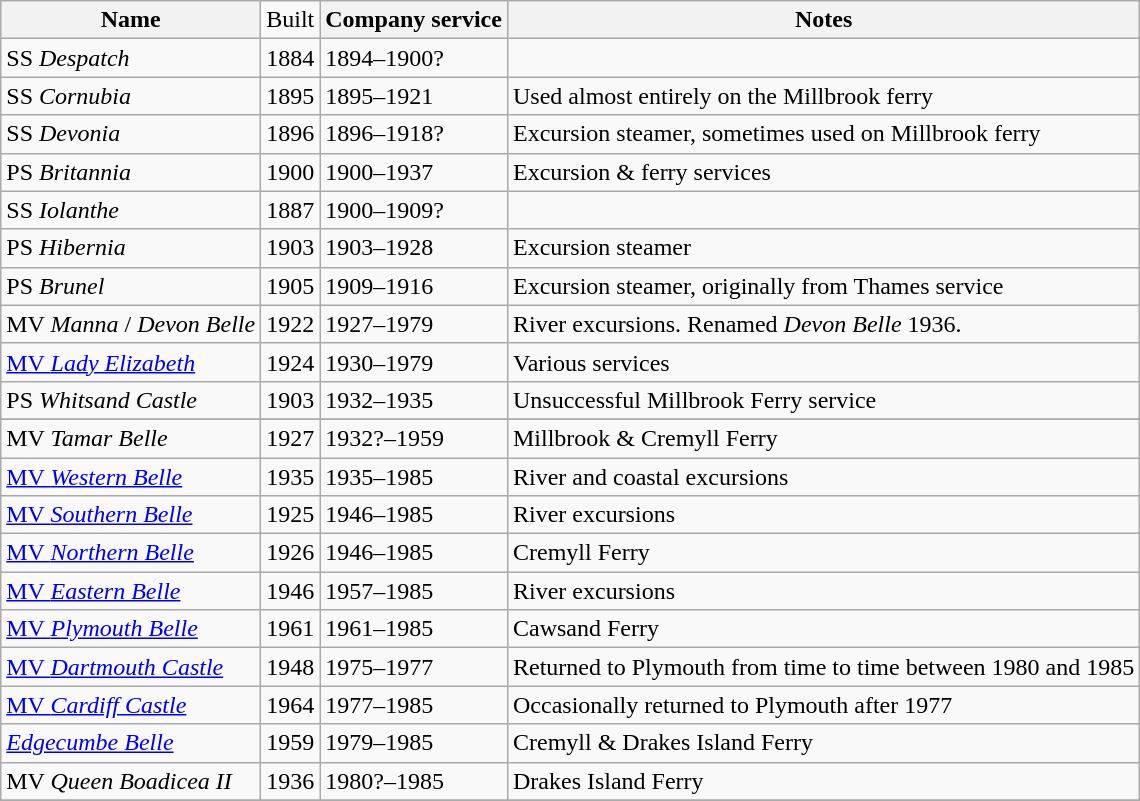<table class="wikitable">
<tr>
<th>Name</th>
<td>Built</td>
<th>Company service</th>
<th>Notes</th>
</tr>
<tr>
<td>SS <em>Despatch</em></td>
<td>1884</td>
<td>1894–1900?</td>
<td></td>
</tr>
<tr>
<td>SS <em>Cornubia</em></td>
<td>1895</td>
<td>1895–1921</td>
<td>Used almost entirely on the Millbrook ferry</td>
</tr>
<tr>
<td>SS <em>Devonia</em></td>
<td>1896</td>
<td>1896–1918?</td>
<td>Excursion steamer, sometimes used on Millbrook ferry</td>
</tr>
<tr>
<td>PS <em>Britannia</em></td>
<td>1900</td>
<td>1900–1937</td>
<td>Excursion & ferry services</td>
</tr>
<tr>
<td>SS <em>Iolanthe</em></td>
<td>1887</td>
<td>1900–1909?</td>
<td></td>
</tr>
<tr>
<td>PS <em>Hibernia</em></td>
<td>1903</td>
<td>1903–1928</td>
<td>Excursion steamer</td>
</tr>
<tr>
<td>PS <em>Brunel</em></td>
<td>1905</td>
<td>1909–1916</td>
<td>Excursion steamer, originally from Thames service</td>
</tr>
<tr>
<td>MV <em>Manna</em> / <em>Devon Belle</em></td>
<td>1922</td>
<td>1927–1979</td>
<td>River excursions. Renamed <em>Devon Belle</em> 1936.</td>
</tr>
<tr>
<td><a href='#'>MV <em>Lady Elizabeth</em></a></td>
<td>1924</td>
<td>1930–1979</td>
<td>Various services</td>
</tr>
<tr>
<td>PS <em>Whitsand Castle</em></td>
<td>1903</td>
<td>1932–1935</td>
<td>Unsuccessful Millbrook Ferry service</td>
</tr>
<tr>
</tr>
<tr>
<td>MV <em>Tamar Belle</em></td>
<td>1927</td>
<td>1932?–1959</td>
<td>Millbrook & Cremyll Ferry</td>
</tr>
<tr>
<td><a href='#'>MV <em>Western Belle</em></a></td>
<td>1935</td>
<td>1935–1985</td>
<td>River and coastal excursions</td>
</tr>
<tr>
<td><a href='#'>MV <em>Southern Belle</em></a></td>
<td>1925</td>
<td>1946–1985</td>
<td>River excursions</td>
</tr>
<tr>
<td><a href='#'>MV <em>Northern Belle</em></a></td>
<td>1926</td>
<td>1946–1985</td>
<td>Cremyll Ferry</td>
</tr>
<tr>
<td><a href='#'>MV <em>Eastern Belle</em></a></td>
<td>1946</td>
<td>1957–1985</td>
<td>River excursions</td>
</tr>
<tr>
<td><a href='#'>MV <em>Plymouth Belle</em></a></td>
<td>1961</td>
<td>1961–1985</td>
<td>Cawsand Ferry</td>
</tr>
<tr>
<td><a href='#'>MV <em>Dartmouth Castle</em></a></td>
<td>1948</td>
<td>1975–1977</td>
<td>Returned to Plymouth from time to time between 1980 and 1985</td>
</tr>
<tr>
<td><a href='#'>MV <em>Cardiff Castle</em></a></td>
<td>1964</td>
<td>1977–1985</td>
<td>Occasionally returned to Plymouth after 1977</td>
</tr>
<tr>
<td><a href='#'><em>Edgecumbe Belle</em></a></td>
<td>1959</td>
<td>1979–1985</td>
<td>Cremyll & Drakes Island Ferry</td>
</tr>
<tr>
<td>MV <em>Queen Boadicea II</em></td>
<td>1936</td>
<td>1980?–1985</td>
<td>Drakes Island Ferry</td>
</tr>
<tr>
</tr>
</table>
